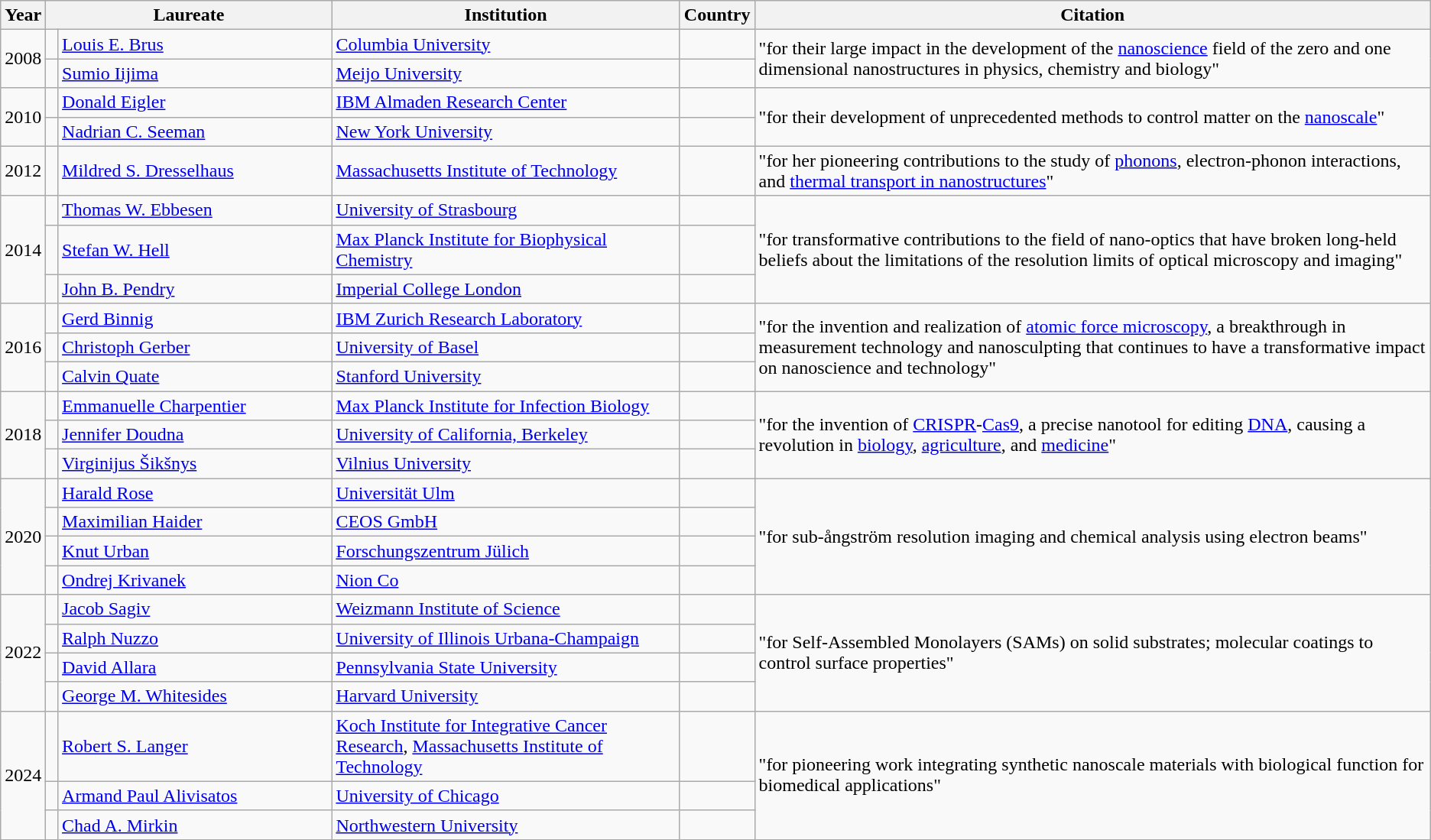<table class="wikitable">
<tr>
<th>Year</th>
<th style="width:20%;" colspan=2>Laureate</th>
<th>Institution</th>
<th>Country</th>
<th>Citation</th>
</tr>
<tr>
<td rowspan=2>2008</td>
<td></td>
<td><a href='#'>Louis E. Brus</a></td>
<td><a href='#'>Columbia University</a></td>
<td></td>
<td rowspan=2>"for their large impact in the development of the <a href='#'>nanoscience</a> field of the zero and one dimensional nanostructures in physics, chemistry and biology"</td>
</tr>
<tr>
<td></td>
<td><a href='#'>Sumio Iijima</a></td>
<td><a href='#'>Meijo University</a></td>
<td></td>
</tr>
<tr>
<td rowspan=2>2010</td>
<td></td>
<td><a href='#'>Donald Eigler</a></td>
<td><a href='#'>IBM Almaden Research Center</a></td>
<td></td>
<td rowspan=2>"for their development of unprecedented methods to control matter on the <a href='#'>nanoscale</a>"</td>
</tr>
<tr>
<td></td>
<td><a href='#'>Nadrian C. Seeman</a></td>
<td><a href='#'>New York University</a></td>
<td></td>
</tr>
<tr>
<td rowspan=1>2012</td>
<td></td>
<td><a href='#'>Mildred S. Dresselhaus</a></td>
<td><a href='#'>Massachusetts Institute of Technology</a></td>
<td></td>
<td rowspan=1>"for her pioneering contributions to the study of <a href='#'>phonons</a>, electron-phonon interactions, and <a href='#'>thermal transport in nanostructures</a>"</td>
</tr>
<tr>
<td rowspan=3>2014</td>
<td></td>
<td><a href='#'>Thomas W. Ebbesen</a></td>
<td><a href='#'>University of Strasbourg</a></td>
<td> </td>
<td rowspan=3>"for transformative contributions to the field of nano-optics that have broken long-held beliefs about the limitations of the resolution limits of optical microscopy and imaging"</td>
</tr>
<tr>
<td></td>
<td><a href='#'>Stefan W. Hell</a></td>
<td><a href='#'>Max Planck Institute for Biophysical Chemistry</a></td>
<td></td>
</tr>
<tr>
<td></td>
<td><a href='#'>John B. Pendry</a></td>
<td><a href='#'>Imperial College London</a></td>
<td></td>
</tr>
<tr>
<td rowspan=3>2016</td>
<td></td>
<td><a href='#'>Gerd Binnig</a></td>
<td><a href='#'>IBM Zurich Research Laboratory</a></td>
<td></td>
<td rowspan=3>"for the invention and realization of <a href='#'>atomic force microscopy</a>, a breakthrough in measurement technology and nanosculpting that continues to have a transformative impact on nanoscience and technology"</td>
</tr>
<tr>
<td></td>
<td><a href='#'>Christoph Gerber</a></td>
<td><a href='#'>University of Basel</a></td>
<td></td>
</tr>
<tr>
<td></td>
<td><a href='#'>Calvin Quate</a></td>
<td><a href='#'>Stanford University</a></td>
<td></td>
</tr>
<tr>
<td rowspan="3">2018</td>
<td></td>
<td><a href='#'>Emmanuelle Charpentier</a></td>
<td><a href='#'>Max Planck Institute for Infection Biology</a></td>
<td> </td>
<td rowspan="3">"for the invention of <a href='#'>CRISPR</a>-<a href='#'>Cas9</a>, a precise nanotool for editing <a href='#'>DNA</a>, causing a revolution in <a href='#'>biology</a>, <a href='#'>agriculture</a>, and <a href='#'>medicine</a>"</td>
</tr>
<tr>
<td></td>
<td><a href='#'>Jennifer Doudna</a></td>
<td><a href='#'>University of California, Berkeley</a></td>
<td></td>
</tr>
<tr>
<td></td>
<td><a href='#'>Virginijus Šikšnys</a></td>
<td><a href='#'>Vilnius University</a></td>
<td></td>
</tr>
<tr>
<td rowspan="4">2020</td>
<td></td>
<td><a href='#'>Harald Rose</a></td>
<td><a href='#'>Universität Ulm</a></td>
<td></td>
<td rowspan="4">"for sub-ångström resolution imaging and chemical analysis using electron beams"</td>
</tr>
<tr>
<td></td>
<td><a href='#'>Maximilian Haider</a></td>
<td><a href='#'>CEOS GmbH</a></td>
<td></td>
</tr>
<tr>
<td></td>
<td><a href='#'>Knut Urban</a></td>
<td><a href='#'>Forschungszentrum Jülich</a></td>
<td></td>
</tr>
<tr>
<td></td>
<td><a href='#'>Ondrej Krivanek</a></td>
<td><a href='#'>Nion Co</a></td>
<td> </td>
</tr>
<tr>
<td rowspan="4">2022</td>
<td></td>
<td><a href='#'>Jacob Sagiv</a></td>
<td><a href='#'>Weizmann Institute of Science</a></td>
<td></td>
<td rowspan="4">"for Self-Assembled Monolayers (SAMs) on solid substrates; molecular coatings to control surface properties"</td>
</tr>
<tr>
<td></td>
<td><a href='#'>Ralph Nuzzo</a></td>
<td><a href='#'>University of Illinois Urbana-Champaign</a></td>
<td></td>
</tr>
<tr>
<td></td>
<td><a href='#'>David Allara</a></td>
<td><a href='#'>Pennsylvania State University</a></td>
<td></td>
</tr>
<tr>
<td></td>
<td><a href='#'>George M. Whitesides</a></td>
<td><a href='#'>Harvard University</a></td>
<td></td>
</tr>
<tr>
<td rowspan="3">2024</td>
<td></td>
<td><a href='#'>Robert S. Langer</a></td>
<td><a href='#'>Koch Institute for Integrative Cancer Research</a>, <a href='#'>Massachusetts Institute of Technology</a></td>
<td></td>
<td rowspan="3">"for pioneering work integrating synthetic nanoscale materials with biological function for biomedical applications"</td>
</tr>
<tr>
<td></td>
<td><a href='#'>Armand Paul Alivisatos</a></td>
<td><a href='#'>University of Chicago</a></td>
<td></td>
</tr>
<tr>
<td></td>
<td><a href='#'>Chad A. Mirkin</a></td>
<td><a href='#'>Northwestern University</a></td>
<td></td>
</tr>
</table>
